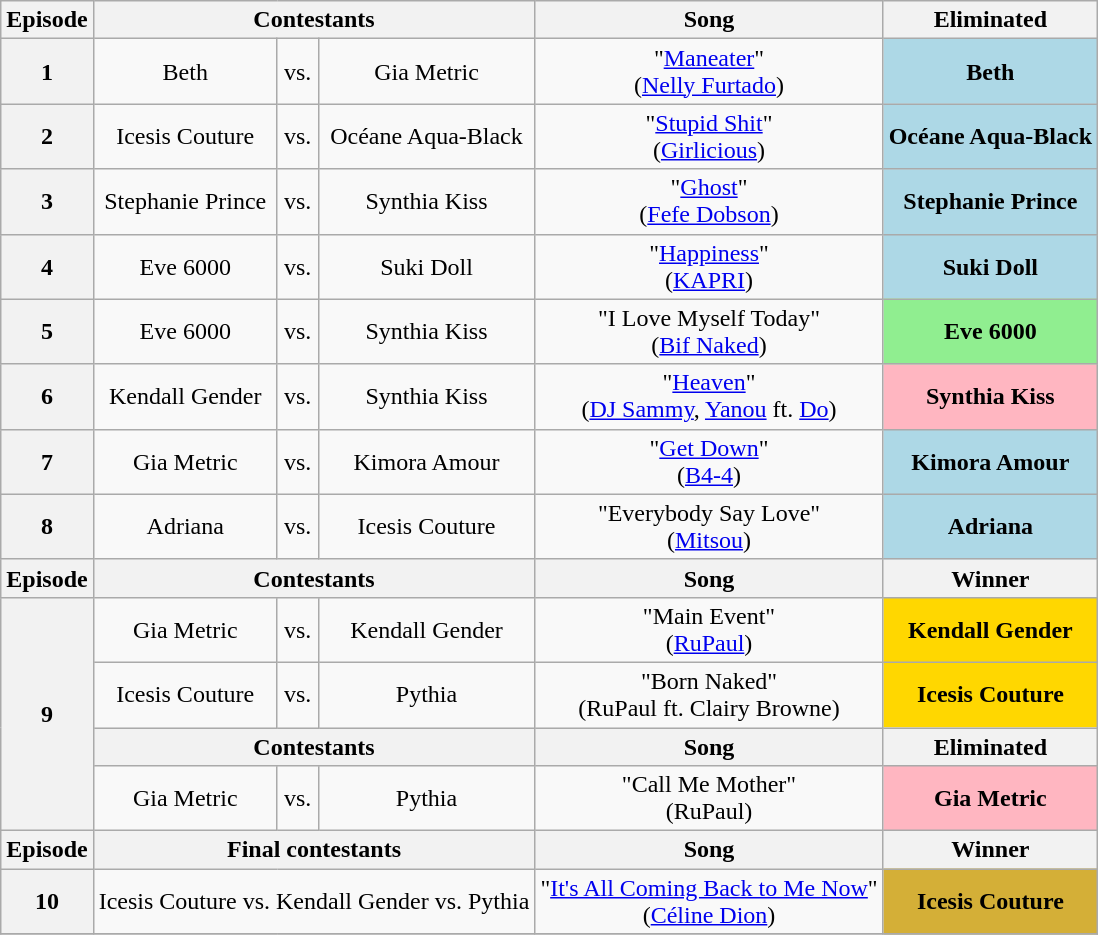<table class="wikitable" style="text-align:center">
<tr>
<th scope="col">Episode</th>
<th scope="col" colspan="3">Contestants</th>
<th scope="col">Song</th>
<th scope="col">Eliminated</th>
</tr>
<tr>
<th scope="row">1</th>
<td>Beth</td>
<td>vs.</td>
<td>Gia Metric</td>
<td>"<a href='#'>Maneater</a>"<br>(<a href='#'>Nelly Furtado</a>)</td>
<td bgcolor="lightblue"><strong>Beth</strong></td>
</tr>
<tr>
<th scope="row">2</th>
<td>Icesis Couture</td>
<td>vs.</td>
<td nowrap>Océane Aqua-Black</td>
<td>"<a href='#'>Stupid Shit</a>"<br>(<a href='#'>Girlicious</a>)</td>
<td bgcolor="lightblue" nowrap><strong>Océane Aqua-Black</strong></td>
</tr>
<tr>
<th scope="row">3</th>
<td nowrap>Stephanie Prince</td>
<td>vs.</td>
<td>Synthia Kiss</td>
<td>"<a href='#'>Ghost</a>"<br>(<a href='#'>Fefe Dobson</a>)</td>
<td bgcolor="lightblue"><strong>Stephanie Prince</strong></td>
</tr>
<tr>
<th scope="row">4</th>
<td>Eve 6000</td>
<td>vs.</td>
<td>Suki Doll</td>
<td>"<a href='#'>Happiness</a>"<br>(<a href='#'>KAPRI</a>)</td>
<td bgcolor="lightblue"><strong>Suki Doll</strong></td>
</tr>
<tr>
<th scope="row">5</th>
<td>Eve 6000</td>
<td>vs.</td>
<td>Synthia Kiss</td>
<td>"I Love Myself Today"<br>(<a href='#'>Bif Naked</a>)</td>
<td bgcolor="lightgreen"><strong>Eve 6000</strong></td>
</tr>
<tr>
<th scope="row">6</th>
<td>Kendall Gender</td>
<td>vs.</td>
<td>Synthia Kiss</td>
<td>"<a href='#'>Heaven</a>"<br>(<a href='#'>DJ Sammy</a>, <a href='#'>Yanou</a> ft. <a href='#'>Do</a>)</td>
<td bgcolor="lightpink"><strong>Synthia Kiss</strong></td>
</tr>
<tr>
<th scope="row">7</th>
<td>Gia Metric</td>
<td>vs.</td>
<td>Kimora Amour</td>
<td>"<a href='#'>Get Down</a>"<br> (<a href='#'>B4-4</a>)</td>
<td bgcolor="lightblue"><strong>Kimora Amour</strong></td>
</tr>
<tr>
<th scope="row">8</th>
<td>Adriana</td>
<td>vs.</td>
<td>Icesis Couture</td>
<td>"Everybody Say Love"<br>(<a href='#'>Mitsou</a>)</td>
<td bgcolor="lightblue"><strong>Adriana</strong></td>
</tr>
<tr>
<th scope="col">Episode</th>
<th scope="col" colspan="3">Contestants</th>
<th scope="col">Song</th>
<th scope="col">Winner</th>
</tr>
<tr>
<th rowspan="4" scope="row">9</th>
<td>Gia Metric</td>
<td>vs.</td>
<td>Kendall Gender</td>
<td>"Main Event"<br>(<a href='#'>RuPaul</a>)</td>
<td bgcolor="gold"><strong>Kendall Gender</strong></td>
</tr>
<tr>
<td>Icesis Couture</td>
<td>vs.</td>
<td>Pythia</td>
<td>"Born Naked"<br>(RuPaul ft. Clairy Browne)</td>
<td bgcolor="gold"><strong>Icesis Couture</strong></td>
</tr>
<tr>
<th scope="col" colspan="3">Contestants</th>
<th scope="col">Song</th>
<th scope="col">Eliminated</th>
</tr>
<tr>
<td>Gia Metric</td>
<td>vs.</td>
<td>Pythia</td>
<td>"Call Me Mother"<br>(RuPaul)</td>
<td bgcolor="lightpink"><strong>Gia Metric</strong></td>
</tr>
<tr>
<th scope="col">Episode</th>
<th scope="col" colspan="3">Final contestants</th>
<th scope="col">Song</th>
<th scope="col">Winner</th>
</tr>
<tr>
<th scope="row">10</th>
<td colspan="3">Icesis Couture vs. Kendall Gender vs. Pythia</td>
<td nowrap>"<a href='#'>It's All Coming Back to Me Now</a>"<br>(<a href='#'>Céline Dion</a>)</td>
<td bgcolor="#D4AF37"><strong>Icesis Couture</strong></td>
</tr>
<tr>
</tr>
</table>
